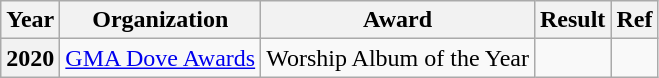<table class="wikitable plainrowheaders">
<tr>
<th>Year</th>
<th>Organization</th>
<th>Award</th>
<th>Result</th>
<th>Ref</th>
</tr>
<tr>
<th scope="row">2020</th>
<td><a href='#'>GMA Dove Awards</a></td>
<td>Worship Album of the Year</td>
<td></td>
<td></td>
</tr>
</table>
